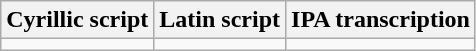<table class="wikitable">
<tr>
<th>Cyrillic script</th>
<th>Latin script</th>
<th>IPA transcription</th>
</tr>
<tr style="vertical-align:top; white-space:nowrap;">
<td></td>
<td></td>
<td></td>
</tr>
</table>
